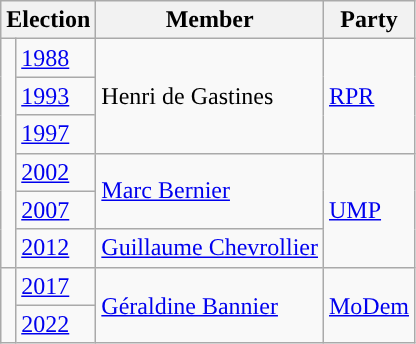<table class="wikitable">
<tr>
<th colspan="2">Election</th>
<th>Member</th>
<th>Party</th>
</tr>
<tr>
<td rowspan="6" style="color:inherit;background-color: "></td>
<td><a href='#'>1988</a></td>
<td rowspan="3">Henri de Gastines</td>
<td rowspan="3"><a href='#'>RPR</a></td>
</tr>
<tr>
<td><a href='#'>1993</a></td>
</tr>
<tr>
<td><a href='#'>1997</a></td>
</tr>
<tr>
<td><a href='#'>2002</a></td>
<td rowspan="2"><a href='#'>Marc Bernier</a></td>
<td rowspan="3"><a href='#'>UMP</a></td>
</tr>
<tr>
<td><a href='#'>2007</a></td>
</tr>
<tr>
<td><a href='#'>2012</a></td>
<td><a href='#'>Guillaume Chevrollier</a></td>
</tr>
<tr>
<td rowspan="2" style="color:inherit;background-color: "></td>
<td><a href='#'>2017</a></td>
<td rowspan="2"><a href='#'>Géraldine Bannier</a></td>
<td rowspan="2"><a href='#'>MoDem</a></td>
</tr>
<tr>
<td><a href='#'>2022</a></td>
</tr>
</table>
